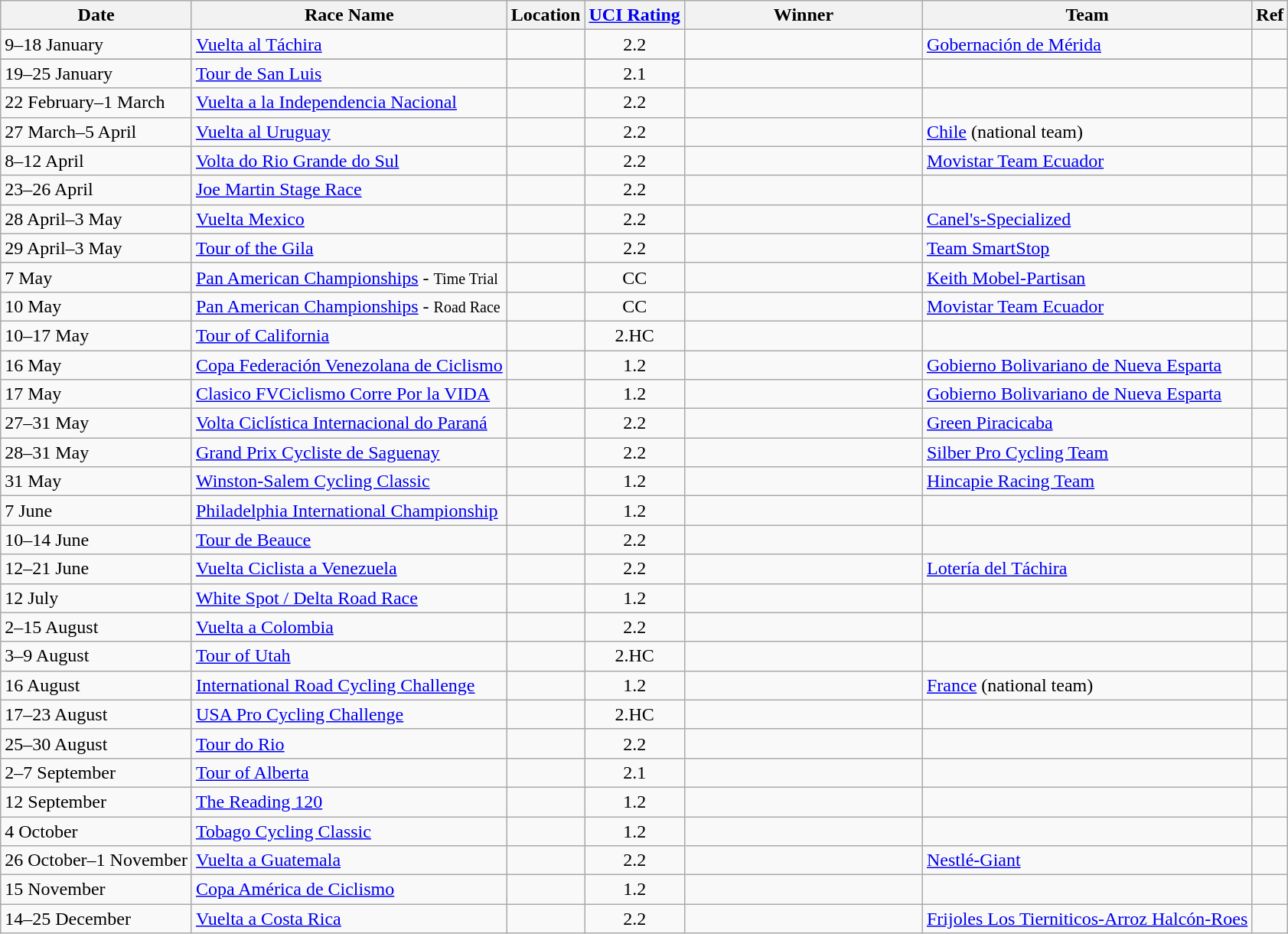<table class="wikitable sortable">
<tr>
<th>Date</th>
<th>Race Name</th>
<th>Location</th>
<th><a href='#'>UCI Rating</a></th>
<th width=200px>Winner</th>
<th>Team</th>
<th>Ref</th>
</tr>
<tr>
<td>9–18 January</td>
<td><a href='#'>Vuelta al Táchira</a></td>
<td></td>
<td align=center>2.2</td>
<td></td>
<td><a href='#'>Gobernación de Mérida</a></td>
<td align=center></td>
</tr>
<tr>
</tr>
<tr>
<td>19–25 January</td>
<td><a href='#'>Tour de San Luis</a></td>
<td></td>
<td align=center>2.1</td>
<td></td>
<td></td>
<td align=center></td>
</tr>
<tr>
<td>22 February–1 March</td>
<td><a href='#'>Vuelta a la Independencia Nacional</a></td>
<td></td>
<td align=center>2.2</td>
<td></td>
<td></td>
<td align=center></td>
</tr>
<tr>
<td>27 March–5 April</td>
<td><a href='#'>Vuelta al Uruguay</a></td>
<td></td>
<td align=center>2.2</td>
<td></td>
<td><a href='#'>Chile</a> (national team)</td>
<td align=center></td>
</tr>
<tr>
<td>8–12 April</td>
<td><a href='#'>Volta do Rio Grande do Sul</a></td>
<td></td>
<td align=center>2.2</td>
<td></td>
<td><a href='#'>Movistar Team Ecuador</a></td>
<td align=center></td>
</tr>
<tr>
<td>23–26 April</td>
<td><a href='#'>Joe Martin Stage Race</a></td>
<td></td>
<td align=center>2.2</td>
<td></td>
<td></td>
<td align=center></td>
</tr>
<tr>
<td>28 April–3 May</td>
<td><a href='#'>Vuelta Mexico</a></td>
<td></td>
<td align=center>2.2</td>
<td></td>
<td><a href='#'>Canel's-Specialized</a></td>
<td align=center></td>
</tr>
<tr>
<td>29 April–3 May</td>
<td><a href='#'>Tour of the Gila</a></td>
<td></td>
<td align=center>2.2</td>
<td></td>
<td><a href='#'>Team SmartStop</a></td>
<td align=center></td>
</tr>
<tr>
<td>7 May</td>
<td><a href='#'>Pan American Championships</a> - <small>Time Trial</small></td>
<td></td>
<td align=center>CC</td>
<td></td>
<td><a href='#'>Keith Mobel-Partisan</a></td>
<td align=center></td>
</tr>
<tr>
<td>10 May</td>
<td><a href='#'>Pan American Championships</a> - <small>Road Race</small></td>
<td></td>
<td align=center>CC</td>
<td></td>
<td><a href='#'>Movistar Team Ecuador</a></td>
<td align=center></td>
</tr>
<tr>
<td>10–17 May</td>
<td><a href='#'>Tour of California</a></td>
<td></td>
<td align=center>2.HC</td>
<td></td>
<td></td>
<td align=center></td>
</tr>
<tr>
<td>16 May</td>
<td><a href='#'>Copa Federación Venezolana de Ciclismo</a></td>
<td></td>
<td align=center>1.2</td>
<td></td>
<td><a href='#'>Gobierno Bolivariano de Nueva Esparta</a></td>
<td align=center></td>
</tr>
<tr>
<td>17 May</td>
<td><a href='#'>Clasico FVCiclismo Corre Por la VIDA</a></td>
<td></td>
<td align=center>1.2</td>
<td></td>
<td><a href='#'>Gobierno Bolivariano de Nueva Esparta</a></td>
<td align=center></td>
</tr>
<tr>
<td>27–31 May</td>
<td><a href='#'>Volta Ciclística Internacional do Paraná</a></td>
<td></td>
<td align=center>2.2</td>
<td></td>
<td><a href='#'>Green Piracicaba</a></td>
<td align=center></td>
</tr>
<tr>
<td>28–31 May</td>
<td><a href='#'>Grand Prix Cycliste de Saguenay</a></td>
<td></td>
<td align=center>2.2</td>
<td></td>
<td><a href='#'>Silber Pro Cycling Team</a></td>
<td align=center></td>
</tr>
<tr>
<td>31 May</td>
<td><a href='#'>Winston-Salem Cycling Classic</a></td>
<td></td>
<td align=center>1.2</td>
<td></td>
<td><a href='#'>Hincapie Racing Team</a></td>
<td align=center></td>
</tr>
<tr>
<td>7 June</td>
<td><a href='#'>Philadelphia International Championship</a></td>
<td></td>
<td align=center>1.2</td>
<td></td>
<td></td>
<td align=center></td>
</tr>
<tr>
<td>10–14 June</td>
<td><a href='#'>Tour de Beauce</a></td>
<td></td>
<td align=center>2.2</td>
<td></td>
<td></td>
<td align=center></td>
</tr>
<tr>
<td>12–21 June</td>
<td><a href='#'>Vuelta Ciclista a Venezuela</a></td>
<td></td>
<td align=center>2.2</td>
<td></td>
<td><a href='#'>Lotería del Táchira</a></td>
<td align=center></td>
</tr>
<tr>
<td>12 July</td>
<td><a href='#'>White Spot / Delta Road Race</a></td>
<td></td>
<td align=center>1.2</td>
<td></td>
<td></td>
<td align=center></td>
</tr>
<tr>
<td>2–15 August</td>
<td><a href='#'>Vuelta a Colombia</a></td>
<td></td>
<td align=center>2.2</td>
<td></td>
<td></td>
<td align=center></td>
</tr>
<tr>
<td>3–9 August</td>
<td><a href='#'>Tour of Utah</a></td>
<td></td>
<td align=center>2.HC</td>
<td></td>
<td></td>
<td align=center></td>
</tr>
<tr>
<td>16 August</td>
<td><a href='#'>International Road Cycling Challenge</a></td>
<td></td>
<td align=center>1.2</td>
<td></td>
<td><a href='#'>France</a> (national team)</td>
<td align=center></td>
</tr>
<tr>
<td>17–23 August</td>
<td><a href='#'>USA Pro Cycling Challenge</a></td>
<td></td>
<td align=center>2.HC</td>
<td></td>
<td></td>
<td align=center></td>
</tr>
<tr>
<td>25–30 August</td>
<td><a href='#'>Tour do Rio</a></td>
<td></td>
<td align=center>2.2</td>
<td></td>
<td></td>
<td align=center></td>
</tr>
<tr>
<td>2–7 September</td>
<td><a href='#'>Tour of Alberta</a></td>
<td></td>
<td align=center>2.1</td>
<td></td>
<td></td>
<td align=center></td>
</tr>
<tr>
<td>12 September</td>
<td><a href='#'>The Reading 120</a></td>
<td></td>
<td align=center>1.2</td>
<td></td>
<td></td>
<td align=center></td>
</tr>
<tr>
<td>4 October</td>
<td><a href='#'>Tobago Cycling Classic</a></td>
<td></td>
<td align=center>1.2</td>
<td></td>
<td></td>
<td align=center></td>
</tr>
<tr>
<td>26 October–1 November</td>
<td><a href='#'>Vuelta a Guatemala</a></td>
<td></td>
<td align=center>2.2</td>
<td></td>
<td><a href='#'>Nestlé-Giant</a></td>
<td align=center></td>
</tr>
<tr>
<td>15 November</td>
<td><a href='#'>Copa América de Ciclismo</a></td>
<td></td>
<td align=center>1.2</td>
<td></td>
<td></td>
<td align=center></td>
</tr>
<tr>
<td>14–25 December</td>
<td><a href='#'>Vuelta a Costa Rica</a></td>
<td></td>
<td align=center>2.2</td>
<td></td>
<td><a href='#'>Frijoles Los Tierniticos-Arroz Halcón-Roes</a></td>
<td align=center></td>
</tr>
</table>
